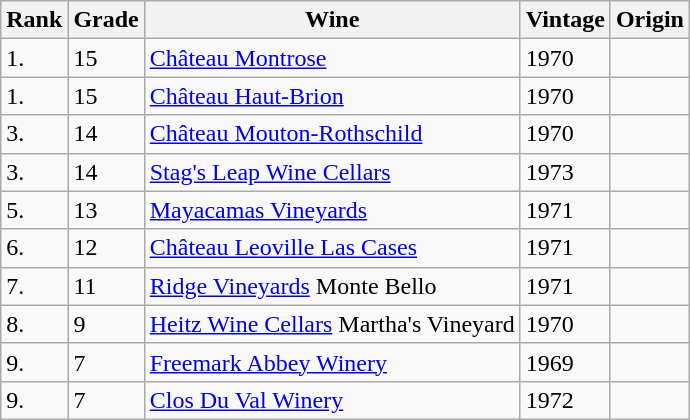<table class="wikitable">
<tr>
<th>Rank</th>
<th>Grade</th>
<th>Wine</th>
<th>Vintage</th>
<th>Origin</th>
</tr>
<tr>
<td>1.</td>
<td>15</td>
<td><a href='#'>Château Montrose</a></td>
<td>1970</td>
<td></td>
</tr>
<tr>
<td>1.</td>
<td>15</td>
<td><a href='#'>Château Haut-Brion</a></td>
<td>1970</td>
<td></td>
</tr>
<tr>
<td>3.</td>
<td>14</td>
<td><a href='#'>Château Mouton-Rothschild</a></td>
<td>1970</td>
<td></td>
</tr>
<tr>
<td>3.</td>
<td>14</td>
<td><a href='#'>Stag's Leap Wine Cellars</a></td>
<td>1973</td>
<td></td>
</tr>
<tr>
<td>5.</td>
<td>13</td>
<td><a href='#'>Mayacamas Vineyards</a></td>
<td>1971</td>
<td></td>
</tr>
<tr>
<td>6.</td>
<td>12</td>
<td><a href='#'>Château Leoville Las Cases</a></td>
<td>1971</td>
<td></td>
</tr>
<tr>
<td>7.</td>
<td>11</td>
<td><a href='#'>Ridge Vineyards</a> Monte Bello</td>
<td>1971</td>
<td></td>
</tr>
<tr>
<td>8.</td>
<td>9</td>
<td><a href='#'>Heitz Wine Cellars</a> Martha's Vineyard</td>
<td>1970</td>
<td></td>
</tr>
<tr>
<td>9.</td>
<td>7</td>
<td><a href='#'>Freemark Abbey Winery</a></td>
<td>1969</td>
<td></td>
</tr>
<tr>
<td>9.</td>
<td>7</td>
<td><a href='#'>Clos Du Val Winery</a></td>
<td>1972</td>
<td></td>
</tr>
</table>
